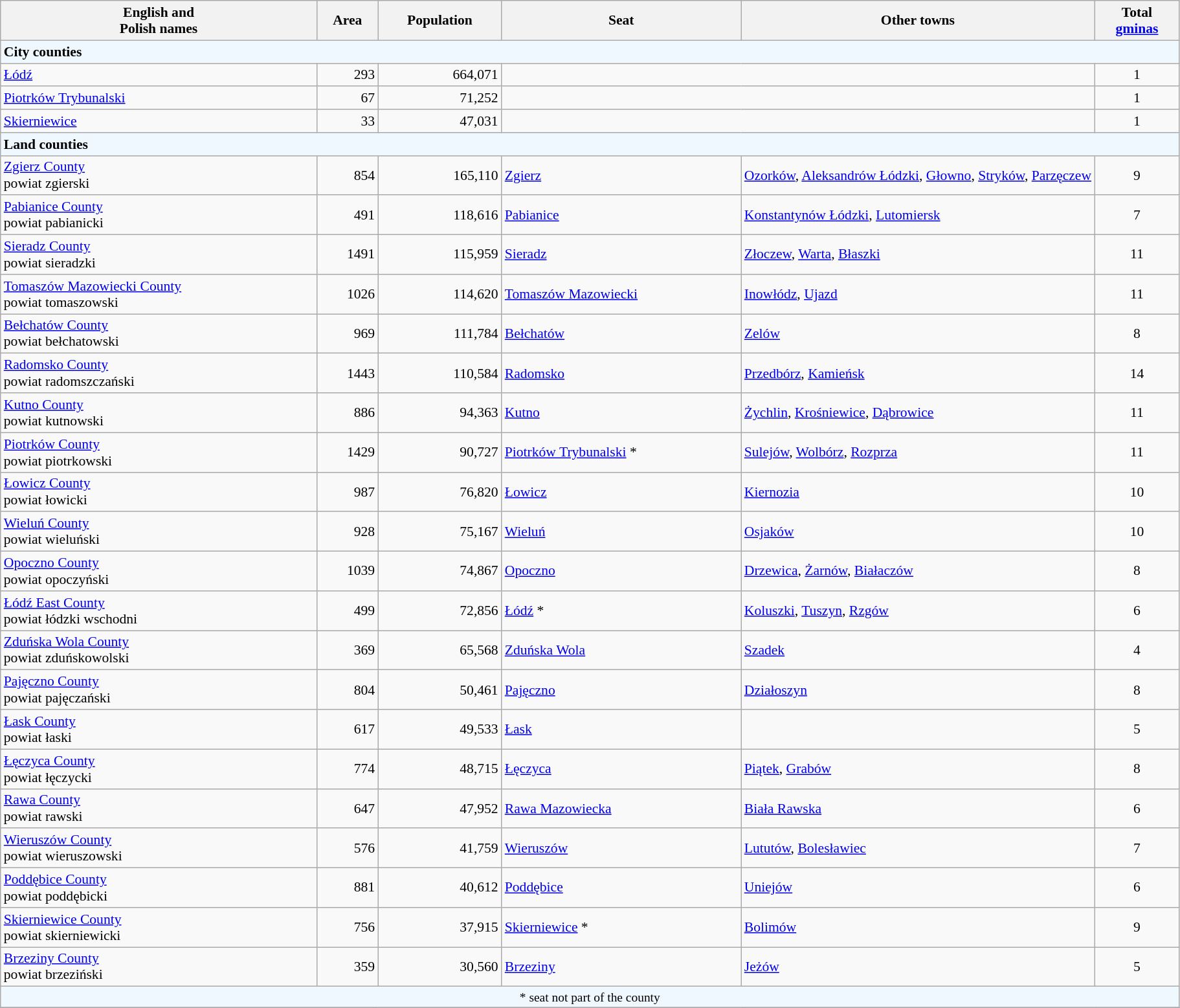<table class="wikitable sortable" style="font-size:90%">
<tr>
<th>English and<br> Polish names</th>
<th>Area<br> </th>
<th>Population<br> </th>
<th>Seat</th>
<th width="30%" align="center">Other towns</th>
<th>Total<br> <a href='#'>gminas</a></th>
</tr>
<tr bgcolor="F0F8FF">
<td colspan=6><strong>City counties</strong></td>
</tr>
<tr>
<td><a href='#'>Łódź</a></td>
<td align="right">293</td>
<td align="right">664,071 </td>
<td colspan=2></td>
<td align="center">1</td>
</tr>
<tr>
<td><a href='#'>Piotrków Trybunalski</a></td>
<td align="right">67</td>
<td align="right">71,252 </td>
<td colspan=2></td>
<td align="center">1</td>
</tr>
<tr>
<td><a href='#'>Skierniewice</a></td>
<td align="right">33</td>
<td align="right">47,031 </td>
<td colspan=2></td>
<td align="center">1</td>
</tr>
<tr bgcolor="F0F8FF">
<td colspan=6><strong>Land counties</strong></td>
</tr>
<tr>
<td><a href='#'>Zgierz County</a><br> powiat zgierski</td>
<td align="right">854</td>
<td align="right">165,110 </td>
<td><a href='#'>Zgierz</a></td>
<td><a href='#'>Ozorków</a>, <a href='#'>Aleksandrów Łódzki</a>, <a href='#'>Głowno</a>, <a href='#'>Stryków</a>, <a href='#'>Parzęczew</a></td>
<td align="center">9</td>
</tr>
<tr>
<td><a href='#'>Pabianice County</a><br> powiat pabianicki</td>
<td align="right">491</td>
<td align="right">118,616 </td>
<td><a href='#'>Pabianice</a></td>
<td><a href='#'>Konstantynów Łódzki</a>, <a href='#'>Lutomiersk</a></td>
<td align="center">7</td>
</tr>
<tr>
<td><a href='#'>Sieradz County</a><br> powiat sieradzki</td>
<td align="right">1491</td>
<td align="right">115,959 </td>
<td><a href='#'>Sieradz</a></td>
<td><a href='#'>Złoczew</a>, <a href='#'>Warta</a>, <a href='#'>Błaszki</a></td>
<td align="center">11</td>
</tr>
<tr>
<td><a href='#'>Tomaszów Mazowiecki County</a><br> powiat tomaszowski</td>
<td align="right">1026</td>
<td align="right">114,620 </td>
<td><a href='#'>Tomaszów Mazowiecki</a></td>
<td><a href='#'>Inowłódz</a>, <a href='#'>Ujazd</a></td>
<td align="center">11</td>
</tr>
<tr>
<td><a href='#'>Bełchatów County</a><br> powiat bełchatowski</td>
<td align="right">969</td>
<td align="right">111,784 </td>
<td><a href='#'>Bełchatów</a></td>
<td><a href='#'>Zelów</a></td>
<td align="center">8</td>
</tr>
<tr>
<td><a href='#'>Radomsko County</a><br> powiat radomszczański</td>
<td align="right">1443</td>
<td align="right">110,584 </td>
<td><a href='#'>Radomsko</a></td>
<td><a href='#'>Przedbórz</a>, <a href='#'>Kamieńsk</a></td>
<td align="center">14</td>
</tr>
<tr>
<td><a href='#'>Kutno County</a><br> powiat kutnowski</td>
<td align="right">886</td>
<td align="right">94,363 </td>
<td><a href='#'>Kutno</a></td>
<td><a href='#'>Żychlin</a>, <a href='#'>Krośniewice</a>, <a href='#'>Dąbrowice</a></td>
<td align="center">11</td>
</tr>
<tr>
<td><a href='#'>Piotrków County</a><br> powiat piotrkowski</td>
<td align="right">1429</td>
<td align="right">90,727 </td>
<td><a href='#'>Piotrków Trybunalski</a> *</td>
<td><a href='#'>Sulejów</a>, <a href='#'>Wolbórz</a>, <a href='#'>Rozprza</a></td>
<td align="center">11</td>
</tr>
<tr>
<td><a href='#'>Łowicz County</a><br> powiat łowicki</td>
<td align="right">987</td>
<td align="right">76,820 </td>
<td><a href='#'>Łowicz</a></td>
<td><a href='#'>Kiernozia</a></td>
<td align="center">10</td>
</tr>
<tr>
<td><a href='#'>Wieluń County</a><br> powiat wieluński</td>
<td align="right">928</td>
<td align="right">75,167 </td>
<td><a href='#'>Wieluń</a></td>
<td><a href='#'>Osjaków</a></td>
<td align="center">10</td>
</tr>
<tr>
<td><a href='#'>Opoczno County</a><br> powiat opoczyński</td>
<td align="right">1039</td>
<td align="right">74,867 </td>
<td><a href='#'>Opoczno</a></td>
<td><a href='#'>Drzewica</a>, <a href='#'>Żarnów</a>, <a href='#'>Białaczów</a></td>
<td align="center">8</td>
</tr>
<tr>
<td><a href='#'>Łódź East County</a><br> powiat łódzki wschodni</td>
<td align="right">499</td>
<td align="right">72,856 </td>
<td><a href='#'>Łódź</a> *</td>
<td><a href='#'>Koluszki</a>, <a href='#'>Tuszyn</a>, <a href='#'>Rzgów</a></td>
<td align="center">6</td>
</tr>
<tr>
<td><a href='#'>Zduńska Wola County</a><br> powiat zduńskowolski</td>
<td align="right">369</td>
<td align="right">65,568 </td>
<td><a href='#'>Zduńska Wola</a></td>
<td><a href='#'>Szadek</a></td>
<td align="center">4</td>
</tr>
<tr>
<td><a href='#'>Pajęczno County</a><br> powiat pajęczański</td>
<td align="right">804</td>
<td align="right">50,461 </td>
<td><a href='#'>Pajęczno</a></td>
<td><a href='#'>Działoszyn</a></td>
<td align="center">8</td>
</tr>
<tr>
<td><a href='#'>Łask County</a><br> powiat łaski</td>
<td align="right">617</td>
<td align="right">49,533 </td>
<td><a href='#'>Łask</a></td>
<td></td>
<td align="center">5</td>
</tr>
<tr>
<td><a href='#'>Łęczyca County</a><br> powiat łęczycki</td>
<td align="right">774</td>
<td align="right">48,715 </td>
<td><a href='#'>Łęczyca</a></td>
<td><a href='#'>Piątek</a>, <a href='#'>Grabów</a></td>
<td align="center">8</td>
</tr>
<tr>
<td><a href='#'>Rawa County</a><br> powiat rawski</td>
<td align="right">647</td>
<td align="right">47,952 </td>
<td><a href='#'>Rawa Mazowiecka</a></td>
<td><a href='#'>Biała Rawska</a></td>
<td align="center">6</td>
</tr>
<tr>
<td><a href='#'>Wieruszów County</a><br> powiat wieruszowski</td>
<td align="right">576</td>
<td align="right">41,759 </td>
<td><a href='#'>Wieruszów</a></td>
<td><a href='#'>Lututów</a>, <a href='#'>Bolesławiec</a></td>
<td align="center">7</td>
</tr>
<tr>
<td><a href='#'>Poddębice County</a><br> powiat poddębicki</td>
<td align="right">881</td>
<td align="right">40,612 </td>
<td><a href='#'>Poddębice</a></td>
<td><a href='#'>Uniejów</a></td>
<td align="center">6</td>
</tr>
<tr>
<td><a href='#'>Skierniewice County</a><br> powiat skierniewicki</td>
<td align="right">756</td>
<td align="right">37,915 </td>
<td><a href='#'>Skierniewice</a> *</td>
<td><a href='#'>Bolimów</a></td>
<td align="center">9</td>
</tr>
<tr>
<td><a href='#'>Brzeziny County</a><br> powiat brzeziński</td>
<td align="right">359</td>
<td align="right">30,560 </td>
<td><a href='#'>Brzeziny</a></td>
<td><a href='#'>Jeżów</a></td>
<td align="center">5</td>
</tr>
<tr bgcolor="F0F8FF">
<td colspan=6 style="text-align:center;font-size:90%">* seat not part of the county</td>
</tr>
<tr>
</tr>
</table>
